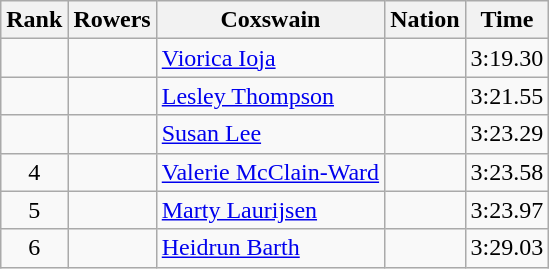<table class="wikitable sortable" style="text-align:center">
<tr>
<th>Rank</th>
<th>Rowers</th>
<th>Coxswain</th>
<th>Nation</th>
<th>Time</th>
</tr>
<tr>
<td></td>
<td align=left data-sort-value="Badea, Ioana"></td>
<td align=left data-sort-value="Ioja, Viorica"><a href='#'>Viorica Ioja</a></td>
<td align=left></td>
<td>3:19.30</td>
</tr>
<tr>
<td></td>
<td align=left data-sort-value="Armbrust, Barbara"></td>
<td align=left data-sort-value="Thompson, Lesley"><a href='#'>Lesley Thompson</a></td>
<td align=left></td>
<td>3:21.55</td>
</tr>
<tr>
<td></td>
<td align=left data-sort-value="Brancourt, Karen"></td>
<td align=left data-sort-value="Lee, Susan"><a href='#'>Susan Lee</a></td>
<td align=left></td>
<td>3:23.29</td>
</tr>
<tr>
<td>4</td>
<td align=left data-sort-value="Harville, Jan"></td>
<td align=left data-sort-value="McClain-Ward, Valerie"><a href='#'>Valerie McClain-Ward</a></td>
<td align=left></td>
<td>3:23.58</td>
</tr>
<tr>
<td>5</td>
<td align=left data-sort-value="Drogenbroek, Marieke van"></td>
<td align=left data-sort-value="Laurijsen, Marty"><a href='#'>Marty Laurijsen</a></td>
<td align=left></td>
<td>3:23.97</td>
</tr>
<tr>
<td>6</td>
<td align=left data-sort-value="Beblo, Angelika"></td>
<td align=left data-sort-value="Barth, Heidrun"><a href='#'>Heidrun Barth</a></td>
<td align=left></td>
<td>3:29.03</td>
</tr>
</table>
